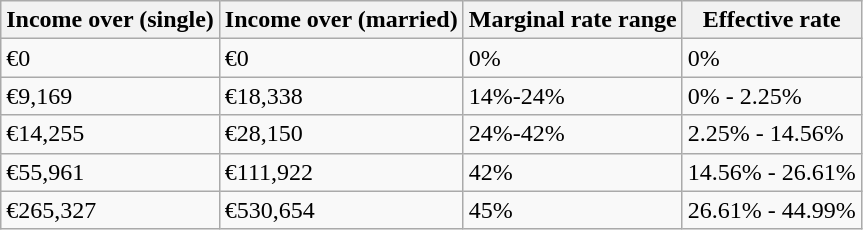<table class="wikitable">
<tr>
<th>Income over (single)</th>
<th>Income over (married)</th>
<th>Marginal rate range</th>
<th>Effective rate</th>
</tr>
<tr>
<td>€0</td>
<td>€0</td>
<td>0%</td>
<td>0%</td>
</tr>
<tr>
<td>€9,169</td>
<td>€18,338</td>
<td>14%-24%</td>
<td>0% - 2.25%</td>
</tr>
<tr>
<td>€14,255</td>
<td>€28,150</td>
<td>24%-42%</td>
<td>2.25% - 14.56%</td>
</tr>
<tr>
<td>€55,961</td>
<td>€111,922</td>
<td>42%</td>
<td>14.56% - 26.61%</td>
</tr>
<tr>
<td>€265,327</td>
<td>€530,654</td>
<td>45%</td>
<td>26.61% - 44.99%</td>
</tr>
</table>
